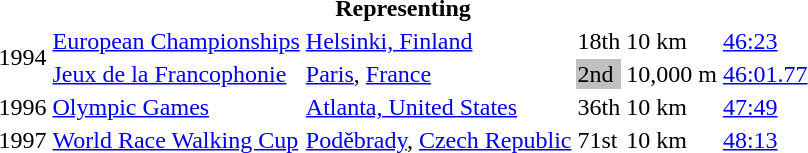<table>
<tr>
<th colspan="6">Representing </th>
</tr>
<tr>
<td rowspan=2>1994</td>
<td><a href='#'>European Championships</a></td>
<td><a href='#'>Helsinki, Finland</a></td>
<td>18th</td>
<td>10 km</td>
<td><a href='#'>46:23</a></td>
</tr>
<tr>
<td><a href='#'>Jeux de la Francophonie</a></td>
<td><a href='#'>Paris</a>, <a href='#'>France</a></td>
<td bgcolor="silver">2nd</td>
<td>10,000 m</td>
<td><a href='#'>46:01.77</a></td>
</tr>
<tr>
<td>1996</td>
<td><a href='#'>Olympic Games</a></td>
<td><a href='#'>Atlanta, United States</a></td>
<td>36th</td>
<td>10 km</td>
<td><a href='#'>47:49</a></td>
</tr>
<tr>
<td>1997</td>
<td><a href='#'>World Race Walking Cup</a></td>
<td><a href='#'>Poděbrady</a>, <a href='#'>Czech Republic</a></td>
<td>71st</td>
<td>10 km</td>
<td><a href='#'>48:13</a></td>
</tr>
</table>
